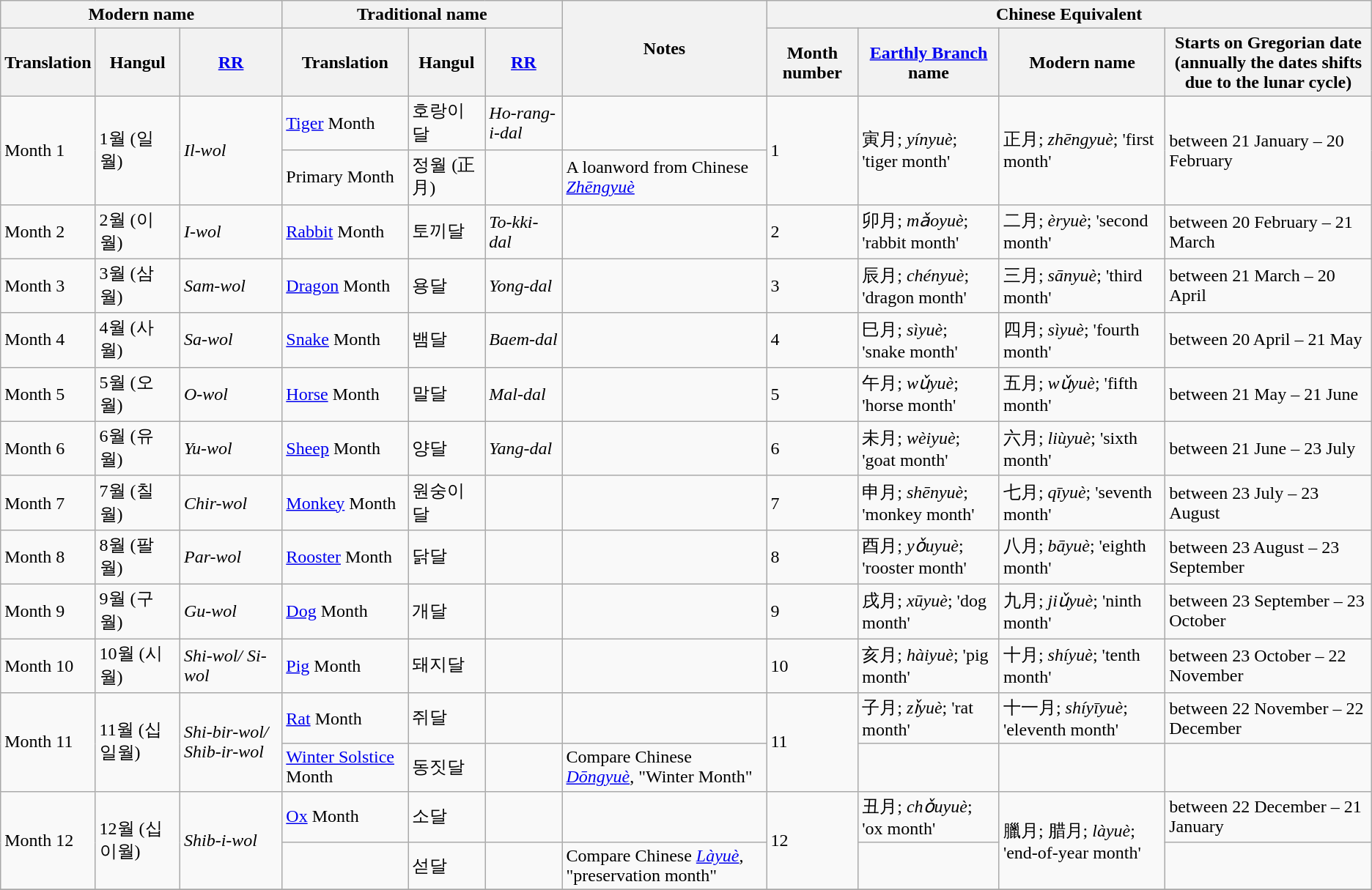<table class="wikitable">
<tr>
<th colspan=3>Modern name</th>
<th colspan=3>Traditional name</th>
<th rowspan=2>Notes</th>
<th colspan="4">Chinese Equivalent</th>
</tr>
<tr>
<th>Translation</th>
<th>Hangul</th>
<th><a href='#'>RR</a></th>
<th>Translation</th>
<th>Hangul</th>
<th><a href='#'>RR</a></th>
<th>Month number</th>
<th><a href='#'>Earthly Branch</a> name</th>
<th>Modern name</th>
<th>Starts on Gregorian date<br>(annually the dates shifts due to the lunar cycle)</th>
</tr>
<tr>
<td rowspan=2>Month 1</td>
<td rowspan=2>1월 (일월)</td>
<td rowspan=2><em>Il-wol</em></td>
<td><a href='#'>Tiger</a> Month</td>
<td>호랑이달</td>
<td><em>Ho-rang-i-dal</em></td>
<td></td>
<td rowspan="2">1</td>
<td rowspan="2">寅月; <em>yínyuè</em>; 'tiger month'</td>
<td rowspan="2">正月; <em>zhēngyuè</em>; 'first month'</td>
<td rowspan="2">between 21 January – 20 February</td>
</tr>
<tr>
<td>Primary Month</td>
<td>정월 (正月)</td>
<td></td>
<td>A loanword from Chinese <em><a href='#'>Zhēngyuè</a></em></td>
</tr>
<tr>
<td>Month 2</td>
<td>2월 (이월)</td>
<td><em>I-wol</em></td>
<td><a href='#'>Rabbit</a> Month</td>
<td>토끼달</td>
<td><em>To-kki-dal</em></td>
<td></td>
<td>2</td>
<td>卯月; <em>mǎoyuè</em>; 'rabbit month'</td>
<td>二月; <em>èryuè</em>; 'second month'</td>
<td>between 20 February – 21 March</td>
</tr>
<tr>
<td>Month 3</td>
<td>3월 (삼월)</td>
<td><em>Sam-wol</em></td>
<td><a href='#'>Dragon</a> Month</td>
<td>용달</td>
<td><em>Yong-dal</em></td>
<td></td>
<td>3</td>
<td>辰月; <em>chényuè</em>; 'dragon month'</td>
<td>三月; <em>sānyuè</em>; 'third month'</td>
<td>between 21 March – 20 April</td>
</tr>
<tr>
<td>Month 4</td>
<td>4월 (사월)</td>
<td><em>Sa-wol</em></td>
<td><a href='#'>Snake</a> Month</td>
<td>뱀달</td>
<td><em>Baem-dal</em></td>
<td></td>
<td>4</td>
<td>巳月; <em>sìyuè</em>; 'snake month'</td>
<td>四月; <em>sìyuè</em>; 'fourth month'</td>
<td>between 20 April – 21 May</td>
</tr>
<tr>
<td>Month 5</td>
<td>5월 (오월)</td>
<td><em>O-wol</em></td>
<td><a href='#'>Horse</a> Month</td>
<td>말달</td>
<td><em>Mal-dal</em></td>
<td></td>
<td>5</td>
<td>午月; <em>wǔyuè</em>; 'horse month'</td>
<td>五月; <em>wǔyuè</em>; 'fifth month'</td>
<td>between 21 May – 21 June</td>
</tr>
<tr>
<td>Month 6</td>
<td>6월 (유월)</td>
<td><em>Yu-wol</em></td>
<td><a href='#'>Sheep</a> Month</td>
<td>양달</td>
<td><em>Yang-dal</em></td>
<td></td>
<td>6</td>
<td>未月; <em>wèiyuè</em>; 'goat month'</td>
<td>六月; <em>liùyuè</em>; 'sixth month'</td>
<td>between 21 June – 23 July</td>
</tr>
<tr>
<td>Month 7</td>
<td>7월 (칠월)</td>
<td><em>Chir-wol</em></td>
<td><a href='#'>Monkey</a> Month</td>
<td>원숭이달</td>
<td></td>
<td></td>
<td>7</td>
<td>申月; <em>shēnyuè</em>; 'monkey month'</td>
<td>七月; <em>qīyuè</em>; 'seventh month'</td>
<td>between 23 July – 23 August</td>
</tr>
<tr>
<td>Month 8</td>
<td>8월 (팔월)</td>
<td><em>Par-wol</em></td>
<td><a href='#'>Rooster</a> Month</td>
<td>닭달</td>
<td></td>
<td></td>
<td>8</td>
<td>酉月; <em>yǒuyuè</em>; 'rooster month'</td>
<td>八月; <em>bāyuè</em>; 'eighth month'</td>
<td>between 23 August – 23 September</td>
</tr>
<tr>
<td>Month 9</td>
<td>9월 (구월)</td>
<td><em>Gu-wol</em></td>
<td><a href='#'>Dog</a> Month</td>
<td>개달</td>
<td></td>
<td></td>
<td>9</td>
<td>戌月; <em>xūyuè</em>; 'dog month'</td>
<td>九月; <em>jiǔyuè</em>; 'ninth month'</td>
<td>between 23 September – 23 October</td>
</tr>
<tr>
<td>Month 10</td>
<td>10월 (시월)</td>
<td><em>Shi-wol/ Si-wol</em></td>
<td><a href='#'>Pig</a> Month</td>
<td>돼지달</td>
<td></td>
<td></td>
<td>10</td>
<td>亥月; <em>hàiyuè</em>; 'pig month'</td>
<td>十月; <em>shíyuè</em>; 'tenth month'</td>
<td>between 23 October – 22 November</td>
</tr>
<tr>
<td rowspan=2>Month 11</td>
<td rowspan=2>11월 (십일월)</td>
<td rowspan=2><em>Shi-bir-wol/ Shib-ir-wol</em></td>
<td><a href='#'>Rat</a> Month</td>
<td>쥐달</td>
<td></td>
<td></td>
<td rowspan="2">11</td>
<td>子月; <em>zǐyuè</em>; 'rat month'</td>
<td>十一月; <em>shíyīyuè</em>; 'eleventh month'</td>
<td>between 22 November – 22 December</td>
</tr>
<tr>
<td><a href='#'>Winter Solstice</a> Month</td>
<td>동짓달</td>
<td></td>
<td>Compare Chinese <em><a href='#'>Dōngyuè</a></em>, "Winter Month"</td>
<td></td>
<td></td>
<td></td>
</tr>
<tr>
<td rowspan=2>Month 12</td>
<td rowspan=2>12월 (십이월)</td>
<td rowspan=2><em>Shib-i-wol</em></td>
<td><a href='#'>Ox</a> Month</td>
<td>소달</td>
<td></td>
<td></td>
<td rowspan="2">12</td>
<td>丑月; <em>chǒuyuè</em>; 'ox month'</td>
<td rowspan="2">臘月; 腊月; <em>làyuè</em>; 'end-of-year month'</td>
<td>between 22 December – 21 January</td>
</tr>
<tr>
<td></td>
<td>섣달</td>
<td></td>
<td>Compare Chinese <em><a href='#'>Làyuè</a></em>, "preservation month"</td>
<td></td>
<td></td>
</tr>
<tr>
</tr>
</table>
